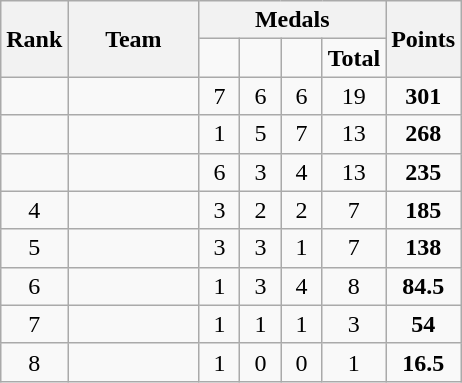<table class="wikitable">
<tr>
<th rowspan=2>Rank</th>
<th style="width:80px;" rowspan="2">Team</th>
<th colspan=4>Medals</th>
<th rowspan=2>Points</th>
</tr>
<tr>
<td style="width:20px; text-align:center;"></td>
<td style="width:20px; text-align:center;"></td>
<td style="width:20px; text-align:center;"></td>
<td><strong>Total</strong></td>
</tr>
<tr>
<td align=center></td>
<td></td>
<td align=center>7</td>
<td align=center>6</td>
<td align=center>6</td>
<td align=center>19</td>
<td align=center><strong>301</strong></td>
</tr>
<tr>
<td align=center></td>
<td></td>
<td align=center>1</td>
<td align=center>5</td>
<td align=center>7</td>
<td align=center>13</td>
<td align=center><strong>268</strong></td>
</tr>
<tr>
<td align=center></td>
<td></td>
<td align=center>6</td>
<td align=center>3</td>
<td align=center>4</td>
<td align=center>13</td>
<td align=center><strong>235</strong></td>
</tr>
<tr>
<td align=center>4</td>
<td></td>
<td align=center>3</td>
<td align=center>2</td>
<td align=center>2</td>
<td align=center>7</td>
<td align=center><strong>185</strong></td>
</tr>
<tr>
<td align=center>5</td>
<td></td>
<td align=center>3</td>
<td align=center>3</td>
<td align=center>1</td>
<td align=center>7</td>
<td align=center><strong>138</strong></td>
</tr>
<tr>
<td align=center>6</td>
<td></td>
<td align=center>1</td>
<td align=center>3</td>
<td align=center>4</td>
<td align=center>8</td>
<td align=center><strong>84.5</strong></td>
</tr>
<tr>
<td align=center>7</td>
<td></td>
<td align=center>1</td>
<td align=center>1</td>
<td align=center>1</td>
<td align=center>3</td>
<td align=center><strong>54</strong></td>
</tr>
<tr>
<td align=center>8</td>
<td></td>
<td align=center>1</td>
<td align=center>0</td>
<td align=center>0</td>
<td align=center>1</td>
<td align=center><strong>16.5</strong></td>
</tr>
</table>
